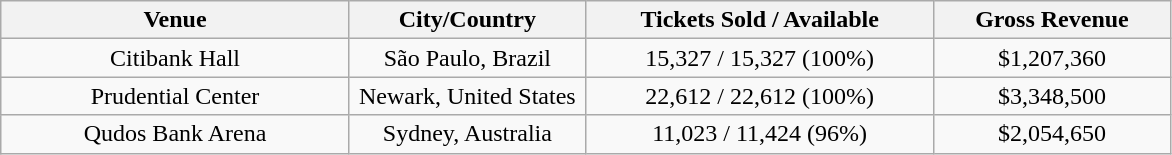<table class="wikitable" style="text-align:center">
<tr>
<th style="width:225px;">Venue</th>
<th style="width:150px;">City/Country</th>
<th style="width:225px;">Tickets Sold / Available</th>
<th style="width:150px;">Gross Revenue</th>
</tr>
<tr>
<td>Citibank Hall</td>
<td>São Paulo, Brazil</td>
<td>15,327 / 15,327 (100%)</td>
<td>$1,207,360</td>
</tr>
<tr>
<td>Prudential Center</td>
<td>Newark, United States</td>
<td>22,612 / 22,612 (100%)</td>
<td>$3,348,500</td>
</tr>
<tr>
<td>Qudos Bank Arena</td>
<td>Sydney, Australia</td>
<td>11,023 / 11,424 (96%)</td>
<td>$2,054,650</td>
</tr>
</table>
